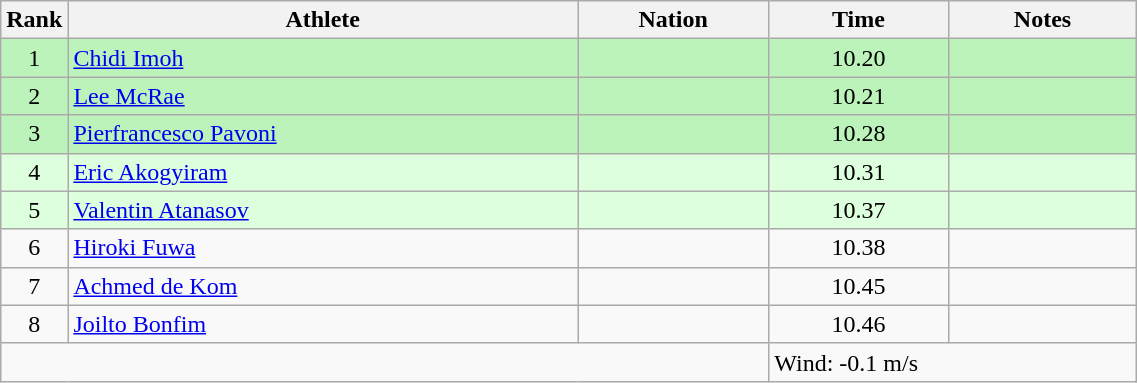<table class="wikitable sortable" style="text-align:center;width: 60%;">
<tr>
<th scope="col" style="width: 10px;">Rank</th>
<th scope="col">Athlete</th>
<th scope="col">Nation</th>
<th scope="col">Time</th>
<th scope="col">Notes</th>
</tr>
<tr bgcolor=bbf3bb>
<td>1</td>
<td align=left><a href='#'>Chidi Imoh</a></td>
<td align=left></td>
<td>10.20</td>
<td></td>
</tr>
<tr bgcolor=bbf3bb>
<td>2</td>
<td align=left><a href='#'>Lee McRae</a></td>
<td align=left></td>
<td>10.21</td>
<td></td>
</tr>
<tr bgcolor=bbf3bb>
<td>3</td>
<td align=left><a href='#'>Pierfrancesco Pavoni</a></td>
<td align=left></td>
<td>10.28</td>
<td></td>
</tr>
<tr bgcolor=ddffdd>
<td>4</td>
<td align=left><a href='#'>Eric Akogyiram</a></td>
<td align=left></td>
<td>10.31</td>
<td></td>
</tr>
<tr bgcolor=ddffdd>
<td>5</td>
<td align=left><a href='#'>Valentin Atanasov</a></td>
<td align=left></td>
<td>10.37</td>
<td></td>
</tr>
<tr>
<td>6</td>
<td align=left><a href='#'>Hiroki Fuwa</a></td>
<td align=left></td>
<td>10.38</td>
<td></td>
</tr>
<tr>
<td>7</td>
<td align=left><a href='#'>Achmed de Kom</a></td>
<td align=left></td>
<td>10.45</td>
<td></td>
</tr>
<tr>
<td>8</td>
<td align=left><a href='#'>Joilto Bonfim</a></td>
<td align=left></td>
<td>10.46</td>
<td></td>
</tr>
<tr class="sortbottom">
<td colspan="3"></td>
<td colspan="2" style="text-align:left;">Wind: -0.1 m/s</td>
</tr>
</table>
